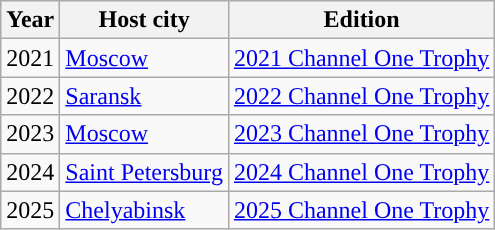<table class="wikitable">
<tr bgcolor="efefef">
<th>Year</th>
<th>Host city</th>
<th>Edition</th>
</tr>
<tr>
<td align=center>2021</td>
<td><a href='#'>Moscow</a></td>
<td><a href='#'>2021 Channel One Trophy</a></td>
</tr>
<tr>
<td align=center>2022</td>
<td><a href='#'>Saransk</a></td>
<td><a href='#'>2022 Channel One Trophy</a></td>
</tr>
<tr>
<td align=center>2023</td>
<td><a href='#'>Moscow</a></td>
<td><a href='#'>2023 Channel One Trophy</a></td>
</tr>
<tr>
<td align=center>2024</td>
<td><a href='#'>Saint Petersburg</a></td>
<td><a href='#'>2024 Channel One Trophy</a></td>
</tr>
<tr>
<td align=center>2025</td>
<td><a href='#'>Chelyabinsk</a></td>
<td><a href='#'>2025 Channel One Trophy</a></td>
</tr>
</table>
